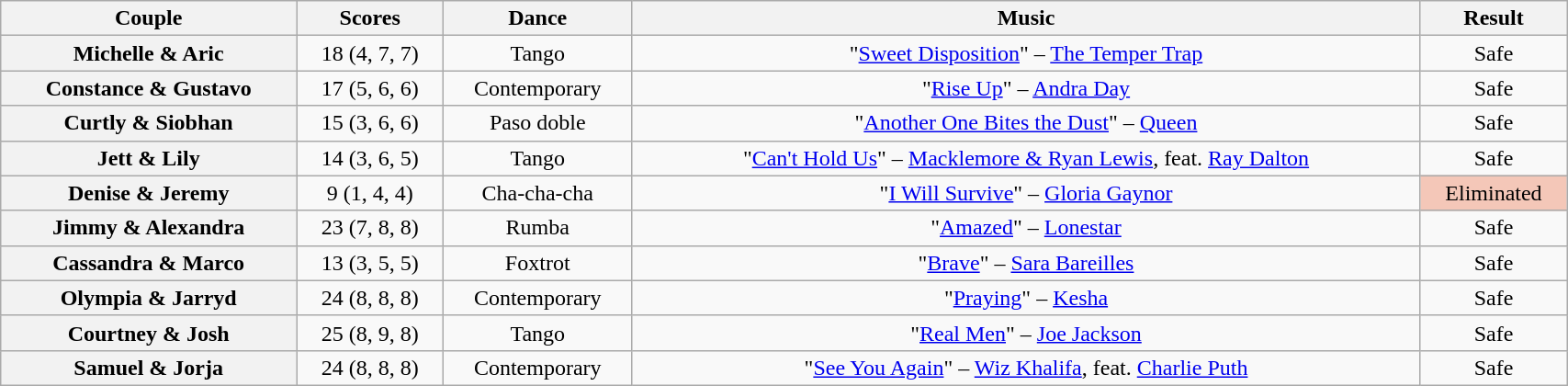<table class="wikitable sortable" style="text-align:center; width: 90%">
<tr>
<th scope="col">Couple</th>
<th scope="col">Scores</th>
<th scope="col" class="unsortable">Dance</th>
<th scope="col" class="unsortable">Music</th>
<th scope="col" class="unsortable">Result</th>
</tr>
<tr>
<th scope="row">Michelle & Aric</th>
<td>18 (4, 7, 7)</td>
<td>Tango</td>
<td>"<a href='#'>Sweet Disposition</a>" – <a href='#'>The Temper Trap</a></td>
<td>Safe</td>
</tr>
<tr>
<th scope="row">Constance & Gustavo</th>
<td>17 (5, 6, 6)</td>
<td>Contemporary</td>
<td>"<a href='#'>Rise Up</a>" – <a href='#'>Andra Day</a></td>
<td>Safe</td>
</tr>
<tr>
<th scope="row">Curtly & Siobhan</th>
<td>15 (3, 6, 6)</td>
<td>Paso doble</td>
<td>"<a href='#'>Another One Bites the Dust</a>" – <a href='#'>Queen</a></td>
<td>Safe</td>
</tr>
<tr>
<th scope="row">Jett & Lily</th>
<td>14 (3, 6, 5)</td>
<td>Tango</td>
<td>"<a href='#'>Can't Hold Us</a>" – <a href='#'>Macklemore & Ryan Lewis</a>, feat. <a href='#'>Ray Dalton</a></td>
<td>Safe</td>
</tr>
<tr>
<th scope="row">Denise & Jeremy</th>
<td>9 (1, 4, 4)</td>
<td>Cha-cha-cha</td>
<td>"<a href='#'>I Will Survive</a>" – <a href='#'>Gloria Gaynor</a></td>
<td bgcolor="f4c7b8">Eliminated</td>
</tr>
<tr>
<th scope="row">Jimmy & Alexandra</th>
<td>23 (7, 8, 8)</td>
<td>Rumba</td>
<td>"<a href='#'>Amazed</a>" – <a href='#'>Lonestar</a></td>
<td>Safe</td>
</tr>
<tr>
<th scope="row">Cassandra & Marco</th>
<td>13 (3, 5, 5)</td>
<td>Foxtrot</td>
<td>"<a href='#'>Brave</a>" – <a href='#'>Sara Bareilles</a></td>
<td>Safe</td>
</tr>
<tr>
<th scope="row">Olympia & Jarryd</th>
<td>24 (8, 8, 8)</td>
<td>Contemporary</td>
<td>"<a href='#'>Praying</a>" – <a href='#'>Kesha</a></td>
<td>Safe</td>
</tr>
<tr>
<th scope="row">Courtney & Josh</th>
<td>25 (8, 9, 8)</td>
<td>Tango</td>
<td>"<a href='#'>Real Men</a>" – <a href='#'>Joe Jackson</a></td>
<td>Safe</td>
</tr>
<tr>
<th scope="row">Samuel & Jorja</th>
<td>24 (8, 8, 8)</td>
<td>Contemporary</td>
<td>"<a href='#'>See You Again</a>" – <a href='#'>Wiz Khalifa</a>, feat. <a href='#'>Charlie Puth</a></td>
<td>Safe</td>
</tr>
</table>
